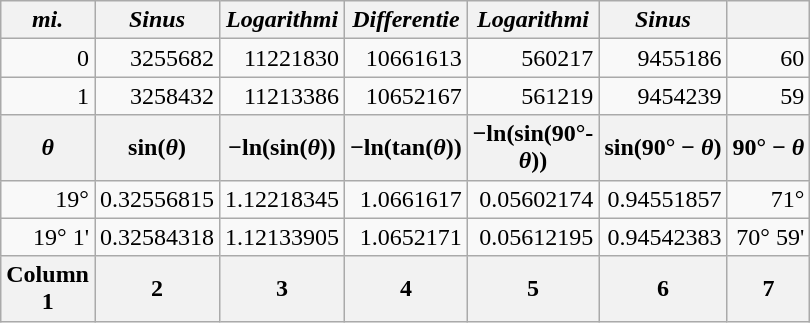<table class="wikitable" style="text-align: right; width: 200px; height: 200px;">
<tr>
<th scope="col"><em>mi.</em></th>
<th scope="col"><em>Sinus</em></th>
<th scope="col"><em>Logarithmi</em></th>
<th scope="col"><em>Differentie</em></th>
<th scope="col"><em>Logarithmi </em></th>
<th scope="col"><em>Sinus</em></th>
<th scope="col"></th>
</tr>
<tr>
<td>0</td>
<td>3255682</td>
<td>11221830</td>
<td>10661613</td>
<td>560217</td>
<td>9455186</td>
<td>60</td>
</tr>
<tr>
<td>1</td>
<td>3258432</td>
<td>11213386</td>
<td>10652167</td>
<td>561219</td>
<td>9454239</td>
<td>59</td>
</tr>
<tr>
<th scope="col"><em>θ</em></th>
<th scope="col">sin(<em>θ</em>)</th>
<th scope="col">−ln(sin(<em>θ</em>))</th>
<th scope="col">−ln(tan(<em>θ</em>))</th>
<th scope="col">−ln(sin(90°-<em>θ</em>))</th>
<th scope="col">sin(90° − <em>θ</em>)</th>
<th scope="col">90° − <em>θ</em></th>
</tr>
<tr>
<td>19°</td>
<td>0.32556815</td>
<td>1.12218345</td>
<td>1.0661617</td>
<td>0.05602174</td>
<td>0.94551857</td>
<td>71°</td>
</tr>
<tr>
<td>19° 1'</td>
<td>0.32584318</td>
<td>1.12133905</td>
<td>1.0652171</td>
<td>0.05612195</td>
<td>0.94542383</td>
<td>70° 59'</td>
</tr>
<tr>
<th>Column 1</th>
<th>2</th>
<th>3</th>
<th>4</th>
<th>5</th>
<th>6</th>
<th>7</th>
</tr>
</table>
